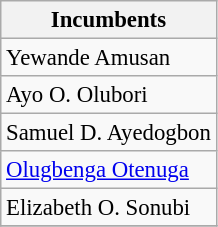<table class="wikitable" style="font-size: 95%;">
<tr>
<th>Incumbents</th>
</tr>
<tr>
<td>Yewande Amusan</td>
</tr>
<tr>
<td>Ayo O. Olubori</td>
</tr>
<tr>
<td>Samuel D. Ayedogbon</td>
</tr>
<tr>
<td><a href='#'>Olugbenga Otenuga</a></td>
</tr>
<tr>
<td>Elizabeth O. Sonubi</td>
</tr>
<tr>
</tr>
</table>
